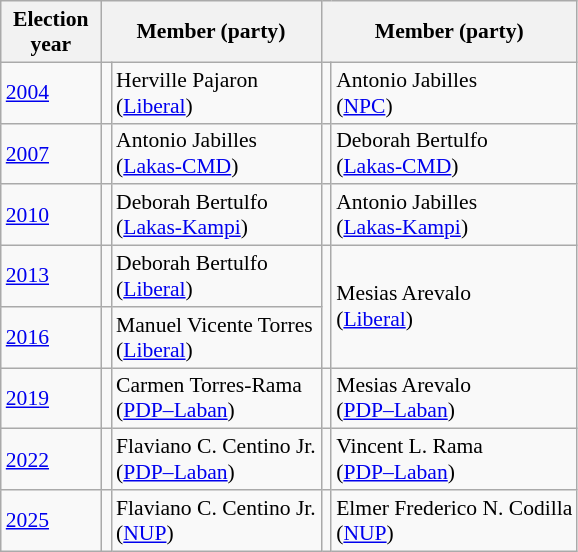<table class=wikitable style="font-size:90%">
<tr>
<th width=60px>Election<br>year</th>
<th colspan=2 width=140px>Member (party)</th>
<th colspan=2 width=140px>Member (party)</th>
</tr>
<tr>
<td><a href='#'>2004</a></td>
<td bgcolor=></td>
<td>Herville Pajaron<br>(<a href='#'>Liberal</a>)</td>
<td bgcolor=></td>
<td>Antonio Jabilles<br>(<a href='#'>NPC</a>)</td>
</tr>
<tr>
<td><a href='#'>2007</a></td>
<td bgcolor=></td>
<td>Antonio Jabilles<br>(<a href='#'>Lakas-CMD</a>)</td>
<td bgcolor=></td>
<td>Deborah Bertulfo<br>(<a href='#'>Lakas-CMD</a>)</td>
</tr>
<tr>
<td><a href='#'>2010</a></td>
<td bgcolor=></td>
<td>Deborah Bertulfo<br>(<a href='#'>Lakas-Kampi</a>)</td>
<td bgcolor=></td>
<td>Antonio Jabilles<br>(<a href='#'>Lakas-Kampi</a>)</td>
</tr>
<tr>
<td><a href='#'>2013</a></td>
<td bgcolor=></td>
<td>Deborah Bertulfo<br>(<a href='#'>Liberal</a>)</td>
<td rowspan=2 bgcolor=></td>
<td rowspan=2>Mesias Arevalo<br>(<a href='#'>Liberal</a>)</td>
</tr>
<tr>
<td><a href='#'>2016</a></td>
<td bgcolor=></td>
<td>Manuel Vicente Torres<br>(<a href='#'>Liberal</a>)</td>
</tr>
<tr>
<td><a href='#'>2019</a></td>
<td bgcolor=></td>
<td>Carmen Torres-Rama<br>(<a href='#'>PDP–Laban</a>)</td>
<td bgcolor=></td>
<td>Mesias Arevalo<br>(<a href='#'>PDP–Laban</a>)</td>
</tr>
<tr>
<td><a href='#'>2022</a></td>
<td bgcolor=></td>
<td>Flaviano C. Centino Jr.<br>(<a href='#'>PDP–Laban</a>)</td>
<td bgcolor=></td>
<td>Vincent L. Rama<br>(<a href='#'>PDP–Laban</a>)</td>
</tr>
<tr>
<td><a href='#'>2025</a></td>
<td bgcolor=></td>
<td>Flaviano C. Centino Jr.<br>(<a href='#'>NUP</a>)</td>
<td bgcolor=></td>
<td>Elmer Frederico N. Codilla<br>(<a href='#'>NUP</a>)</td>
</tr>
</table>
